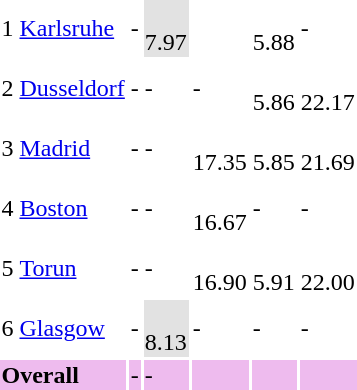<table>
<tr>
<td>1</td>
<td align=left><a href='#'>Karlsruhe</a></td>
<td> -</td>
<td bgcolor=#e2e2e2> <br>7.97</td>
<td></td>
<td> <br>5.88</td>
<td> -</td>
</tr>
<tr>
<td>2</td>
<td align=left><a href='#'>Dusseldorf</a></td>
<td> -</td>
<td> -</td>
<td> -</td>
<td> <br>5.86</td>
<td> <br>22.17</td>
</tr>
<tr>
<td>3</td>
<td align=left><a href='#'>Madrid</a></td>
<td> -</td>
<td> -</td>
<td> <br>17.35</td>
<td> <br>5.85</td>
<td> <br>21.69</td>
</tr>
<tr>
<td>4</td>
<td align=left><a href='#'>Boston</a></td>
<td> -</td>
<td> -</td>
<td> <br>16.67</td>
<td> -</td>
<td> -</td>
</tr>
<tr>
<td>5</td>
<td align=left><a href='#'>Torun</a></td>
<td> -</td>
<td> -</td>
<td> <br>16.90</td>
<td> <br>5.91</td>
<td> <br>22.00</td>
</tr>
<tr>
<td>6</td>
<td align=left><a href='#'>Glasgow</a></td>
<td> -</td>
<td bgcolor=#e2e2e2>  <br>8.13</td>
<td> -</td>
<td> -</td>
<td> -</td>
</tr>
<tr bgcolor=#eebbee>
<td colspan="2"><strong>Overall</strong></td>
<td> -</td>
<td> -</td>
<td> <strong></strong></td>
<td> <strong></strong></td>
<td> <strong></strong></td>
</tr>
</table>
